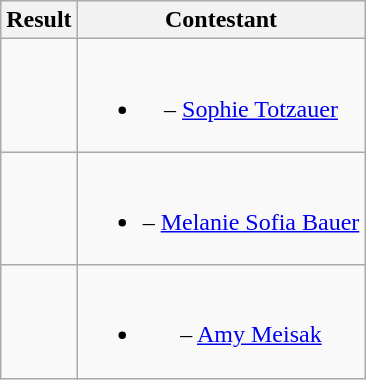<table class="wikitable" style="text-align:center;">
<tr>
<th>Result</th>
<th>Contestant</th>
</tr>
<tr>
<td></td>
<td><br><ul><li> – <a href='#'>Sophie Totzauer</a></li></ul></td>
</tr>
<tr>
<td></td>
<td><br><ul><li> – <a href='#'>Melanie Sofia Bauer</a></li></ul></td>
</tr>
<tr>
<td></td>
<td><br><ul><li> – <a href='#'>Amy Meisak</a></li></ul></td>
</tr>
</table>
